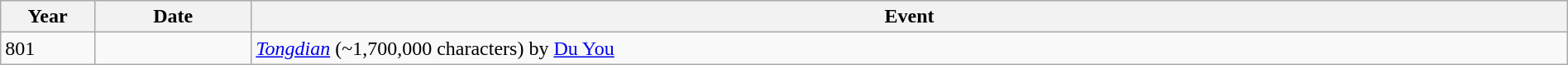<table class="wikitable" style="width:100%;">
<tr>
<th style="width:6%">Year</th>
<th style="width:10%">Date</th>
<th>Event</th>
</tr>
<tr>
<td>801</td>
<td></td>
<td><em><a href='#'>Tongdian</a></em> (~1,700,000 characters) by <a href='#'>Du You</a></td>
</tr>
</table>
